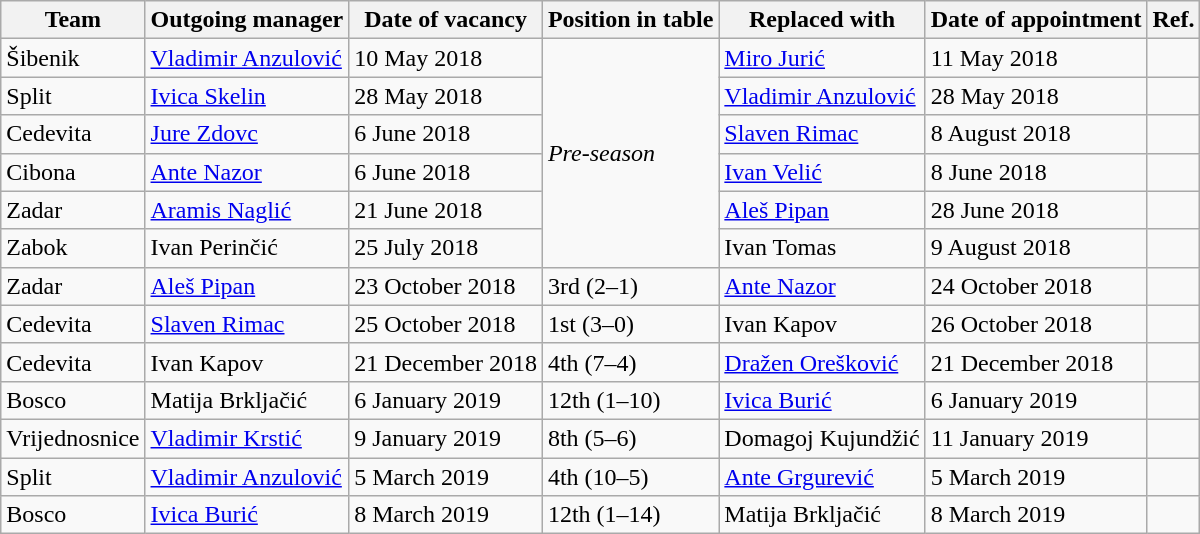<table class="wikitable sortable">
<tr>
<th>Team</th>
<th>Outgoing manager</th>
<th>Date of vacancy</th>
<th>Position in table</th>
<th>Replaced with</th>
<th>Date of appointment</th>
<th>Ref.</th>
</tr>
<tr>
<td>Šibenik</td>
<td> <a href='#'>Vladimir Anzulović</a></td>
<td>10 May 2018</td>
<td rowspan=6><em>Pre-season</em></td>
<td> <a href='#'>Miro Jurić</a></td>
<td>11 May 2018</td>
<td></td>
</tr>
<tr>
<td>Split</td>
<td> <a href='#'>Ivica Skelin</a></td>
<td>28 May 2018</td>
<td> <a href='#'>Vladimir Anzulović</a></td>
<td>28 May 2018</td>
<td></td>
</tr>
<tr>
<td>Cedevita</td>
<td> <a href='#'>Jure Zdovc</a></td>
<td>6 June 2018</td>
<td> <a href='#'>Slaven Rimac</a></td>
<td>8 August 2018</td>
<td></td>
</tr>
<tr>
<td>Cibona</td>
<td> <a href='#'>Ante Nazor</a></td>
<td>6 June 2018</td>
<td> <a href='#'>Ivan Velić</a></td>
<td>8 June 2018</td>
<td></td>
</tr>
<tr>
<td>Zadar</td>
<td> <a href='#'>Aramis Naglić</a></td>
<td>21 June 2018</td>
<td> <a href='#'>Aleš Pipan</a></td>
<td>28 June 2018</td>
<td></td>
</tr>
<tr>
<td>Zabok</td>
<td> Ivan Perinčić</td>
<td>25 July 2018</td>
<td> Ivan Tomas</td>
<td>9 August 2018</td>
<td></td>
</tr>
<tr>
<td>Zadar</td>
<td> <a href='#'>Aleš Pipan</a></td>
<td>23 October 2018</td>
<td>3rd (2–1)</td>
<td> <a href='#'>Ante Nazor</a></td>
<td>24 October 2018</td>
<td></td>
</tr>
<tr>
<td>Cedevita</td>
<td> <a href='#'>Slaven Rimac</a></td>
<td>25 October 2018</td>
<td>1st (3–0)</td>
<td> Ivan Kapov</td>
<td>26 October 2018</td>
<td></td>
</tr>
<tr>
<td>Cedevita</td>
<td> Ivan Kapov</td>
<td>21 December 2018</td>
<td>4th (7–4)</td>
<td> <a href='#'>Dražen Orešković</a></td>
<td>21 December 2018</td>
<td></td>
</tr>
<tr>
<td>Bosco</td>
<td> Matija Brkljačić</td>
<td>6 January 2019</td>
<td>12th (1–10)</td>
<td> <a href='#'>Ivica Burić</a></td>
<td>6 January 2019</td>
<td></td>
</tr>
<tr>
<td>Vrijednosnice</td>
<td> <a href='#'>Vladimir Krstić</a></td>
<td>9 January 2019</td>
<td>8th (5–6)</td>
<td> Domagoj Kujundžić</td>
<td>11 January 2019</td>
<td></td>
</tr>
<tr>
<td>Split</td>
<td> <a href='#'>Vladimir Anzulović</a></td>
<td>5 March 2019</td>
<td>4th (10–5)</td>
<td> <a href='#'>Ante Grgurević</a></td>
<td>5 March 2019</td>
<td></td>
</tr>
<tr>
<td>Bosco</td>
<td> <a href='#'>Ivica Burić</a></td>
<td>8 March 2019</td>
<td>12th (1–14)</td>
<td> Matija Brkljačić</td>
<td>8 March 2019</td>
<td></td>
</tr>
</table>
